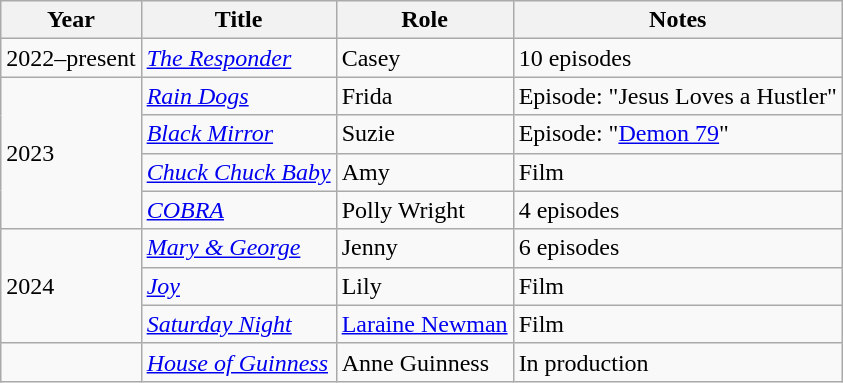<table class="wikitable sortable">
<tr>
<th>Year</th>
<th>Title</th>
<th>Role</th>
<th class="unsortable">Notes</th>
</tr>
<tr>
<td>2022–present</td>
<td><em><a href='#'>The Responder</a></em></td>
<td>Casey</td>
<td>10 episodes</td>
</tr>
<tr>
<td rowspan="4">2023</td>
<td><em><a href='#'>Rain Dogs</a></em></td>
<td>Frida</td>
<td>Episode: "Jesus Loves a Hustler"</td>
</tr>
<tr>
<td><em><a href='#'>Black Mirror</a></em></td>
<td>Suzie</td>
<td>Episode: "<a href='#'>Demon 79</a>"</td>
</tr>
<tr>
<td><em><a href='#'>Chuck Chuck Baby</a></em></td>
<td>Amy</td>
<td>Film</td>
</tr>
<tr>
<td><em><a href='#'>COBRA</a></em></td>
<td>Polly Wright</td>
<td>4 episodes</td>
</tr>
<tr>
<td rowspan="3">2024</td>
<td><em><a href='#'>Mary & George</a></em></td>
<td>Jenny</td>
<td>6 episodes</td>
</tr>
<tr>
<td><em><a href='#'>Joy</a></em></td>
<td>Lily</td>
<td>Film</td>
</tr>
<tr>
<td><em><a href='#'>Saturday Night</a></em></td>
<td><a href='#'>Laraine Newman</a></td>
<td>Film</td>
</tr>
<tr>
<td></td>
<td><em><a href='#'>House of Guinness</a></em></td>
<td>Anne Guinness</td>
<td>In production</td>
</tr>
</table>
